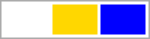<table style=" width: 100px; border: 1px solid #aaaaaa">
<tr>
<td style="background-color:white"> </td>
<td style="background-color:gold"> </td>
<td style="background-color:blue"> </td>
</tr>
</table>
